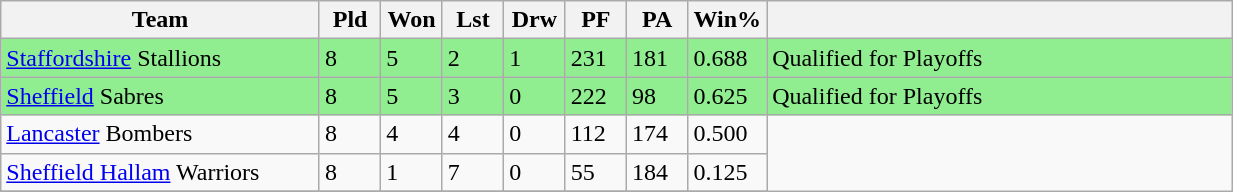<table class="wikitable" width=65%">
<tr>
<th width=26%>Team</th>
<th width=5%>Pld</th>
<th width=5%>Won</th>
<th width=5%>Lst</th>
<th width=5%>Drw</th>
<th width=5%>PF</th>
<th width=5%>PA</th>
<th width=6%>Win%</th>
<th width=38%></th>
</tr>
<tr style="background:lightgreen">
<td><a href='#'>Staffordshire</a> Stallions</td>
<td>8</td>
<td>5</td>
<td>2</td>
<td>1</td>
<td>231</td>
<td>181</td>
<td>0.688</td>
<td>Qualified for Playoffs</td>
</tr>
<tr style="background:lightgreen">
<td><a href='#'>Sheffield</a> Sabres</td>
<td>8</td>
<td>5</td>
<td>3</td>
<td>0</td>
<td>222</td>
<td>98</td>
<td>0.625</td>
<td>Qualified for Playoffs</td>
</tr>
<tr>
<td><a href='#'>Lancaster</a> Bombers</td>
<td>8</td>
<td>4</td>
<td>4</td>
<td>0</td>
<td>112</td>
<td>174</td>
<td>0.500</td>
</tr>
<tr>
<td><a href='#'>Sheffield Hallam</a> Warriors</td>
<td>8</td>
<td>1</td>
<td>7</td>
<td>0</td>
<td>55</td>
<td>184</td>
<td>0.125</td>
</tr>
<tr>
</tr>
</table>
